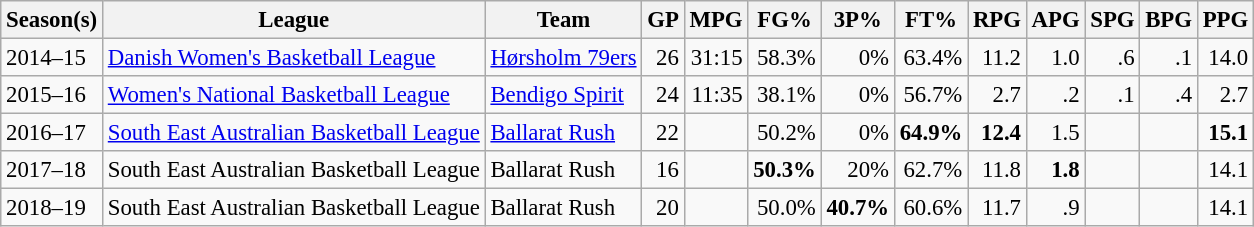<table class="wikitable sortable" style="font-size:95%; text-align:right;">
<tr>
<th>Season(s)</th>
<th>League</th>
<th>Team</th>
<th>GP</th>
<th>MPG</th>
<th>FG%</th>
<th>3P%</th>
<th>FT%</th>
<th>RPG</th>
<th>APG</th>
<th>SPG</th>
<th>BPG</th>
<th>PPG</th>
</tr>
<tr>
<td style="text-align:left;">2014–15</td>
<td style="text-align:left;"> <a href='#'>Danish Women's Basketball League</a></td>
<td style="text-align:left;"><a href='#'>Hørsholm 79ers</a></td>
<td>26</td>
<td>31:15</td>
<td>58.3%</td>
<td>0%</td>
<td>63.4%</td>
<td>11.2</td>
<td>1.0</td>
<td>.6</td>
<td>.1</td>
<td>14.0</td>
</tr>
<tr>
<td style="text-align:left;">2015–16</td>
<td style="text-align:left;"> <a href='#'>Women's National Basketball League</a></td>
<td style="text-align:left;"><a href='#'>Bendigo Spirit</a></td>
<td>24</td>
<td>11:35</td>
<td>38.1%</td>
<td>0%</td>
<td>56.7%</td>
<td>2.7</td>
<td>.2</td>
<td>.1</td>
<td>.4</td>
<td>2.7</td>
</tr>
<tr>
<td style="text-align:left;">2016–17</td>
<td style="text-align:left;"> <a href='#'>South East Australian Basketball League</a></td>
<td style="text-align:left;"><a href='#'>Ballarat Rush</a></td>
<td>22</td>
<td></td>
<td>50.2%</td>
<td>0%</td>
<td><strong>64.9%</strong></td>
<td><strong>12.4</strong></td>
<td>1.5</td>
<td></td>
<td></td>
<td><strong>15.1</strong></td>
</tr>
<tr>
<td style="text-align:left;">2017–18</td>
<td style="text-align:left;"> South East Australian Basketball League</td>
<td style="text-align:left;">Ballarat Rush</td>
<td>16</td>
<td></td>
<td><strong>50.3%</strong></td>
<td>20%</td>
<td>62.7%</td>
<td>11.8</td>
<td><strong>1.8</strong></td>
<td></td>
<td></td>
<td>14.1</td>
</tr>
<tr>
<td style="text-align:left;">2018–19</td>
<td style="text-align:left;"> South East Australian Basketball League</td>
<td style="text-align:left;">Ballarat Rush</td>
<td>20</td>
<td></td>
<td>50.0%</td>
<td><strong>40.7%</strong></td>
<td>60.6%</td>
<td>11.7</td>
<td>.9</td>
<td></td>
<td></td>
<td>14.1</td>
</tr>
</table>
